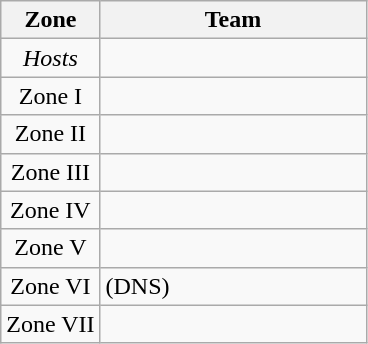<table class="wikitable">
<tr>
<th>Zone</th>
<th width=170>Team</th>
</tr>
<tr>
<td align=center><em>Hosts</em></td>
<td></td>
</tr>
<tr>
<td align=center>Zone I</td>
<td></td>
</tr>
<tr>
<td align=center>Zone II</td>
<td></td>
</tr>
<tr>
<td align=center>Zone III</td>
<td></td>
</tr>
<tr>
<td align=center>Zone IV</td>
<td></td>
</tr>
<tr>
<td align=center>Zone V</td>
<td></td>
</tr>
<tr>
<td align=center>Zone VI</td>
<td><em></em> (DNS)</td>
</tr>
<tr>
<td align=center>Zone VII</td>
<td></td>
</tr>
</table>
